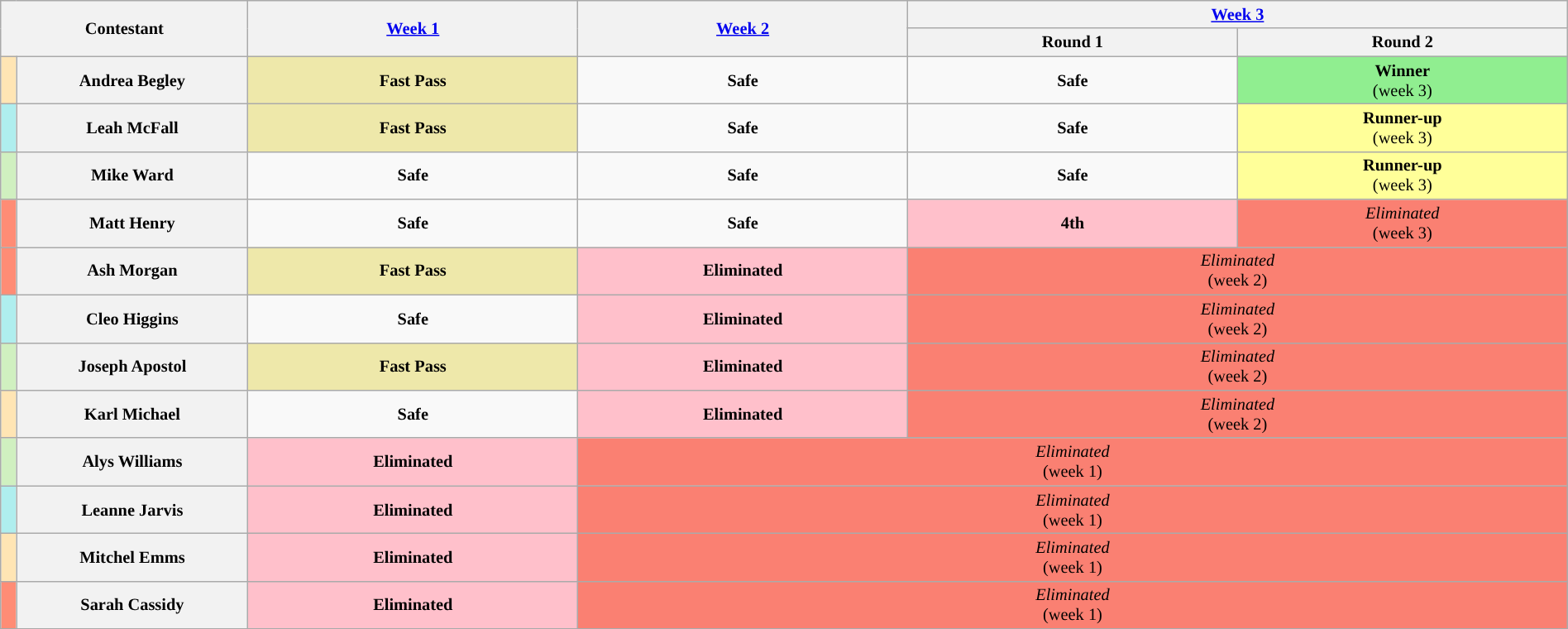<table class="wikitable" style="text-align:center; font-size:85%; width:100%">
<tr>
<th rowspan="2" colspan="2" style="width:15%;">Contestant</th>
<th scope="col" rowspan="2" style="width:20%;"><a href='#'>Week 1</a></th>
<th scope="col" rowspan="2" style="width:20%;"><a href='#'>Week 2</a></th>
<th scope="col" colspan="2" style="width:40%;"><a href='#'>Week 3</a></th>
</tr>
<tr>
<th scope="col" style="width:20%;">Round 1</th>
<th scope="col" style="width:20%;">Round 2</th>
</tr>
<tr>
<th style="background:#ffe5b4"></th>
<th>Andrea Begley</th>
<td style="background:#EEE8AA;"><strong>Fast Pass</strong></td>
<td><strong>Safe</strong></td>
<td><strong>Safe</strong></td>
<td style="background:lightgreen;"><strong>Winner</strong><br>(week 3)</td>
</tr>
<tr>
<th style="background:#afeeee"></th>
<th>Leah McFall</th>
<td style="background:#EEE8AA;"><strong>Fast Pass</strong></td>
<td><strong>Safe</strong></td>
<td><strong>Safe</strong></td>
<td style="background:#ff9;"><strong>Runner-up</strong><br>(week 3)</td>
</tr>
<tr>
<th style="background:#d0f0c0"></th>
<th>Mike Ward</th>
<td><strong>Safe</strong></td>
<td><strong>Safe</strong></td>
<td><strong>Safe</strong></td>
<td style="background:#ff9;"><strong>Runner-up</strong><br>(week 3)</td>
</tr>
<tr>
<th style="background:#ff8c75"></th>
<th>Matt Henry</th>
<td><strong>Safe</strong></td>
<td><strong>Safe</strong></td>
<td style = "background:pink"><strong>4th</strong></td>
<td style="background:#FA8072" colspan=1><em>Eliminated</em><br>(week 3)</td>
</tr>
<tr>
<th style="background:#ff8c75"></th>
<th>Ash Morgan</th>
<td style="background:#EEE8AA;"><strong>Fast Pass</strong></td>
<td style = "background:pink"><strong>Eliminated</strong></td>
<td style="background:#FA8072" colspan=2><em>Eliminated</em><br>(week 2)</td>
</tr>
<tr>
<th style="background:#afeeee"></th>
<th>Cleo Higgins</th>
<td><strong>Safe</strong></td>
<td style = "background:pink"><strong>Eliminated</strong></td>
<td style="background:#FA8072" colspan=2><em>Eliminated</em><br>(week 2)</td>
</tr>
<tr>
<th style="background:#d0f0c0"></th>
<th>Joseph Apostol</th>
<td style="background:#EEE8AA;"><strong>Fast Pass</strong></td>
<td style = "background:pink"><strong>Eliminated</strong></td>
<td style="background:#FA8072" colspan=2><em>Eliminated</em><br>(week 2)</td>
</tr>
<tr>
<th style="background:#ffe5b4"></th>
<th>Karl Michael</th>
<td><strong>Safe</strong></td>
<td style = "background:pink"><strong>Eliminated</strong></td>
<td style="background:#FA8072" colspan=2><em>Eliminated</em><br>(week 2)</td>
</tr>
<tr>
<th style="background:#d0f0c0"></th>
<th>Alys Williams</th>
<td style = "background:pink"><strong>Eliminated</strong></td>
<td style="background:#FA8072" colspan=3><em>Eliminated</em><br>(week 1)</td>
</tr>
<tr>
<th style="background:#afeeee"></th>
<th>Leanne Jarvis</th>
<td style = "background:pink"><strong>Eliminated</strong></td>
<td style="background:#FA8072" colspan=3><em>Eliminated</em><br>(week 1)</td>
</tr>
<tr>
<th style="background:#ffe5b4"></th>
<th>Mitchel Emms</th>
<td style = "background:pink"><strong>Eliminated</strong></td>
<td style="background:#FA8072" colspan=3><em>Eliminated</em><br>(week 1)</td>
</tr>
<tr>
<th style="background:#ff8c75"></th>
<th>Sarah Cassidy</th>
<td style = "background:pink"><strong>Eliminated</strong></td>
<td style="background:#FA8072" colspan=3><em>Eliminated</em><br>(week 1)</td>
</tr>
</table>
